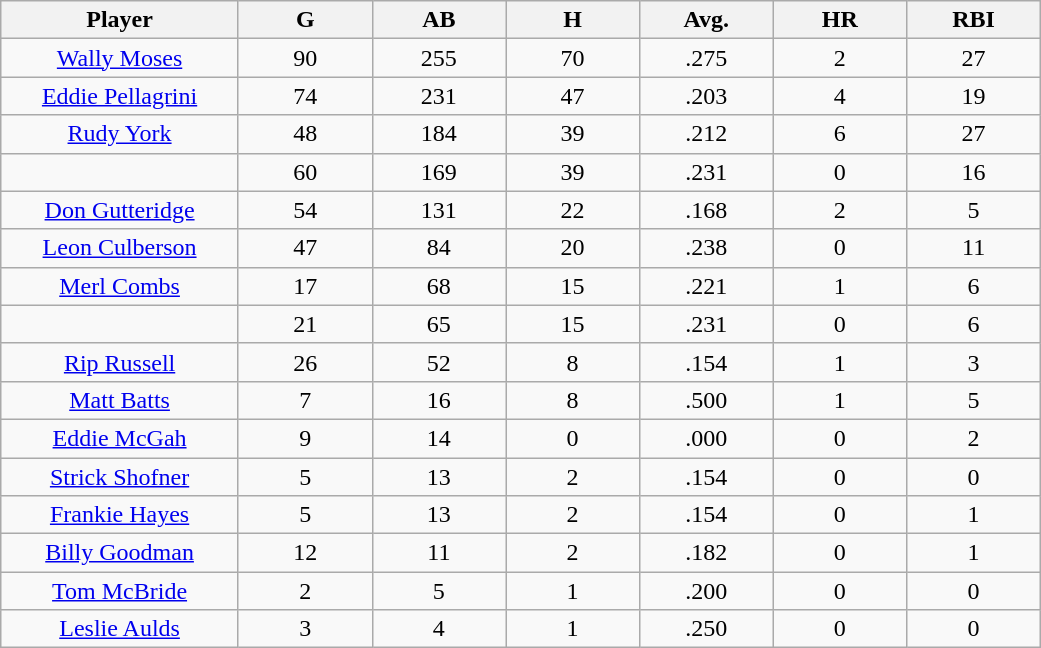<table class="wikitable sortable">
<tr>
<th bgcolor="#DDDDFF" width="16%">Player</th>
<th bgcolor="#DDDDFF" width="9%">G</th>
<th bgcolor="#DDDDFF" width="9%">AB</th>
<th bgcolor="#DDDDFF" width="9%">H</th>
<th bgcolor="#DDDDFF" width="9%">Avg.</th>
<th bgcolor="#DDDDFF" width="9%">HR</th>
<th bgcolor="#DDDDFF" width="9%">RBI</th>
</tr>
<tr align="center">
<td><a href='#'>Wally Moses</a></td>
<td>90</td>
<td>255</td>
<td>70</td>
<td>.275</td>
<td>2</td>
<td>27</td>
</tr>
<tr align="center">
<td><a href='#'>Eddie Pellagrini</a></td>
<td>74</td>
<td>231</td>
<td>47</td>
<td>.203</td>
<td>4</td>
<td>19</td>
</tr>
<tr align="center">
<td><a href='#'>Rudy York</a></td>
<td>48</td>
<td>184</td>
<td>39</td>
<td>.212</td>
<td>6</td>
<td>27</td>
</tr>
<tr align="center">
<td></td>
<td>60</td>
<td>169</td>
<td>39</td>
<td>.231</td>
<td>0</td>
<td>16</td>
</tr>
<tr align="center">
<td><a href='#'>Don Gutteridge</a></td>
<td>54</td>
<td>131</td>
<td>22</td>
<td>.168</td>
<td>2</td>
<td>5</td>
</tr>
<tr align="center">
<td><a href='#'>Leon Culberson</a></td>
<td>47</td>
<td>84</td>
<td>20</td>
<td>.238</td>
<td>0</td>
<td>11</td>
</tr>
<tr align="center">
<td><a href='#'>Merl Combs</a></td>
<td>17</td>
<td>68</td>
<td>15</td>
<td>.221</td>
<td>1</td>
<td>6</td>
</tr>
<tr align="center">
<td></td>
<td>21</td>
<td>65</td>
<td>15</td>
<td>.231</td>
<td>0</td>
<td>6</td>
</tr>
<tr align="center">
<td><a href='#'>Rip Russell</a></td>
<td>26</td>
<td>52</td>
<td>8</td>
<td>.154</td>
<td>1</td>
<td>3</td>
</tr>
<tr align="center">
<td><a href='#'>Matt Batts</a></td>
<td>7</td>
<td>16</td>
<td>8</td>
<td>.500</td>
<td>1</td>
<td>5</td>
</tr>
<tr align="center">
<td><a href='#'>Eddie McGah</a></td>
<td>9</td>
<td>14</td>
<td>0</td>
<td>.000</td>
<td>0</td>
<td>2</td>
</tr>
<tr align="center">
<td><a href='#'>Strick Shofner</a></td>
<td>5</td>
<td>13</td>
<td>2</td>
<td>.154</td>
<td>0</td>
<td>0</td>
</tr>
<tr align="center">
<td><a href='#'>Frankie Hayes</a></td>
<td>5</td>
<td>13</td>
<td>2</td>
<td>.154</td>
<td>0</td>
<td>1</td>
</tr>
<tr align="center">
<td><a href='#'>Billy Goodman</a></td>
<td>12</td>
<td>11</td>
<td>2</td>
<td>.182</td>
<td>0</td>
<td>1</td>
</tr>
<tr align="center">
<td><a href='#'>Tom McBride</a></td>
<td>2</td>
<td>5</td>
<td>1</td>
<td>.200</td>
<td>0</td>
<td>0</td>
</tr>
<tr align="center">
<td><a href='#'>Leslie Aulds</a></td>
<td>3</td>
<td>4</td>
<td>1</td>
<td>.250</td>
<td>0</td>
<td>0</td>
</tr>
</table>
